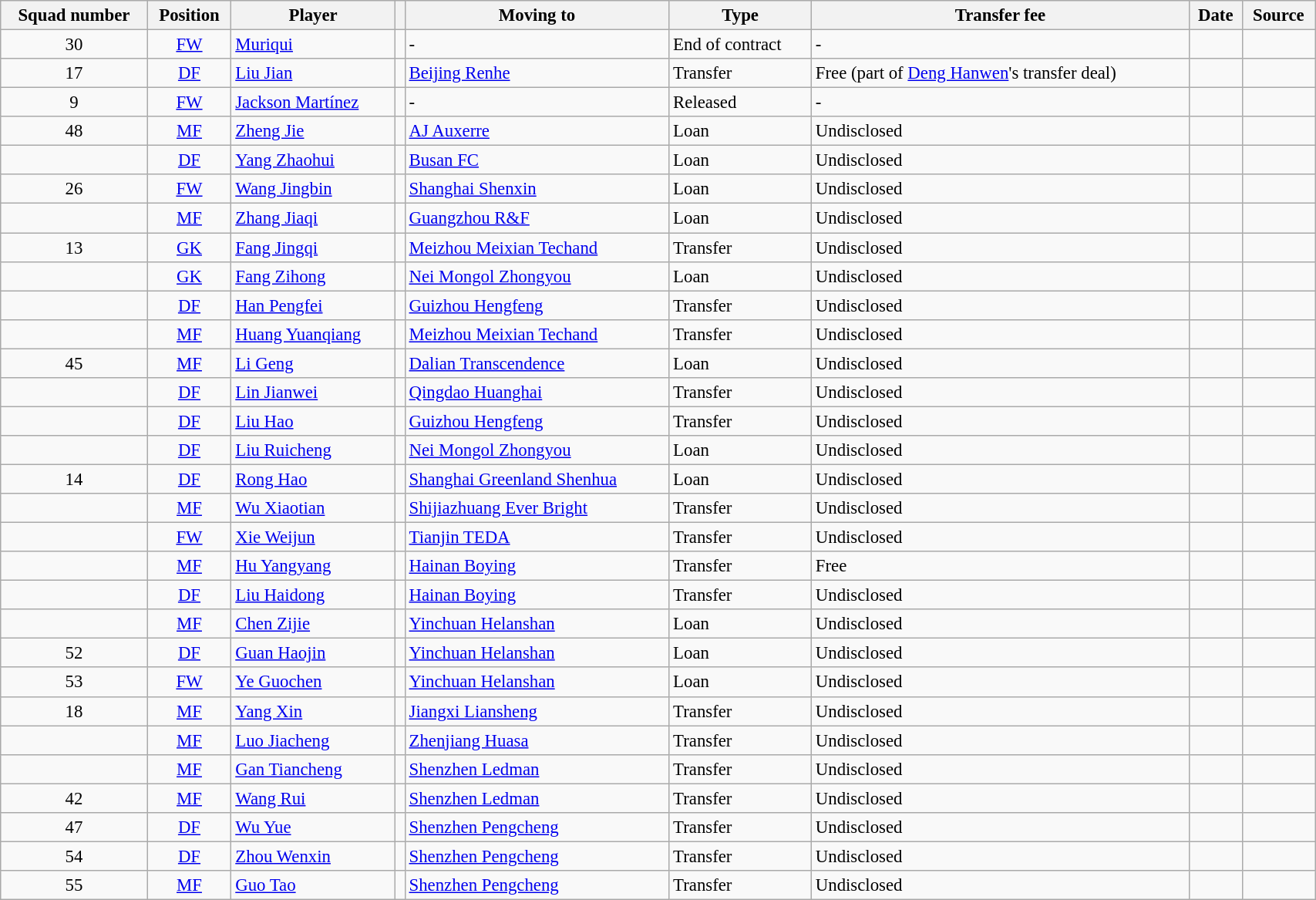<table class="wikitable sortable" style="width:90%; text-align:left; font-size:95%;">
<tr>
<th>Squad number</th>
<th>Position</th>
<th>Player</th>
<th></th>
<th>Moving to</th>
<th>Type</th>
<th>Transfer fee</th>
<th>Date</th>
<th>Source</th>
</tr>
<tr>
<td align=center>30</td>
<td align=center><a href='#'>FW</a></td>
<td align=left> <a href='#'>Muriqui</a></td>
<td align=center></td>
<td align=left>-</td>
<td>End of contract</td>
<td>-</td>
<td></td>
<td align=center></td>
</tr>
<tr>
<td align=center>17</td>
<td align=center><a href='#'>DF</a></td>
<td align=left> <a href='#'>Liu Jian</a></td>
<td align=center></td>
<td align=left> <a href='#'>Beijing Renhe</a></td>
<td>Transfer</td>
<td>Free (part of <a href='#'>Deng Hanwen</a>'s transfer deal)</td>
<td></td>
<td align=center></td>
</tr>
<tr>
<td align=center>9</td>
<td align=center><a href='#'>FW</a></td>
<td align=left> <a href='#'>Jackson Martínez</a></td>
<td align=center></td>
<td align=left>-</td>
<td>Released</td>
<td>-</td>
<td></td>
<td align=center></td>
</tr>
<tr>
<td align=center>48</td>
<td align=center><a href='#'>MF</a></td>
<td align=left> <a href='#'>Zheng Jie</a></td>
<td align=center></td>
<td align=left> <a href='#'>AJ Auxerre</a></td>
<td>Loan</td>
<td>Undisclosed</td>
<td></td>
<td align=center></td>
</tr>
<tr>
<td align=center></td>
<td align=center><a href='#'>DF</a></td>
<td align=left> <a href='#'>Yang Zhaohui</a></td>
<td align=center></td>
<td align=left> <a href='#'>Busan FC</a></td>
<td>Loan</td>
<td>Undisclosed</td>
<td></td>
<td align=center></td>
</tr>
<tr>
<td align=center>26</td>
<td align=center><a href='#'>FW</a></td>
<td align=left> <a href='#'>Wang Jingbin</a></td>
<td align=center></td>
<td align=left> <a href='#'>Shanghai Shenxin</a></td>
<td>Loan</td>
<td>Undisclosed</td>
<td></td>
<td align=center></td>
</tr>
<tr>
<td align=center></td>
<td align=center><a href='#'>MF</a></td>
<td align=left> <a href='#'>Zhang Jiaqi</a></td>
<td align=center></td>
<td align=left> <a href='#'>Guangzhou R&F</a></td>
<td>Loan</td>
<td>Undisclosed</td>
<td></td>
<td align=center></td>
</tr>
<tr>
<td align=center>13</td>
<td align=center><a href='#'>GK</a></td>
<td align=left> <a href='#'>Fang Jingqi</a></td>
<td align=center></td>
<td align=left> <a href='#'>Meizhou Meixian Techand</a></td>
<td>Transfer</td>
<td>Undisclosed</td>
<td></td>
<td align=center></td>
</tr>
<tr>
<td align=center></td>
<td align=center><a href='#'>GK</a></td>
<td align=left> <a href='#'>Fang Zihong</a></td>
<td align=center></td>
<td align=left> <a href='#'>Nei Mongol Zhongyou</a></td>
<td>Loan</td>
<td>Undisclosed</td>
<td></td>
<td align=center></td>
</tr>
<tr>
<td align=center></td>
<td align=center><a href='#'>DF</a></td>
<td align=left> <a href='#'>Han Pengfei</a></td>
<td align=center></td>
<td align=left> <a href='#'>Guizhou Hengfeng</a></td>
<td>Transfer</td>
<td>Undisclosed</td>
<td></td>
<td align=center></td>
</tr>
<tr>
<td align=center></td>
<td align=center><a href='#'>MF</a></td>
<td align=left> <a href='#'>Huang Yuanqiang</a></td>
<td align=center></td>
<td align=left> <a href='#'>Meizhou Meixian Techand</a></td>
<td>Transfer</td>
<td>Undisclosed</td>
<td></td>
<td align=center></td>
</tr>
<tr>
<td align=center>45</td>
<td align=center><a href='#'>MF</a></td>
<td align=left> <a href='#'>Li Geng</a></td>
<td align=center></td>
<td align=left> <a href='#'>Dalian Transcendence</a></td>
<td>Loan</td>
<td>Undisclosed</td>
<td></td>
<td align=center></td>
</tr>
<tr>
<td align=center></td>
<td align=center><a href='#'>DF</a></td>
<td align=left> <a href='#'>Lin Jianwei</a></td>
<td align=center></td>
<td align=left> <a href='#'>Qingdao Huanghai</a></td>
<td>Transfer</td>
<td>Undisclosed</td>
<td></td>
<td align=center></td>
</tr>
<tr>
<td align=center></td>
<td align=center><a href='#'>DF</a></td>
<td align=left> <a href='#'>Liu Hao</a></td>
<td align=center></td>
<td align=left> <a href='#'>Guizhou Hengfeng</a></td>
<td>Transfer</td>
<td>Undisclosed</td>
<td></td>
<td align=center></td>
</tr>
<tr>
<td align=center></td>
<td align=center><a href='#'>DF</a></td>
<td align=left> <a href='#'>Liu Ruicheng</a></td>
<td align=center></td>
<td align=left> <a href='#'>Nei Mongol Zhongyou</a></td>
<td>Loan</td>
<td>Undisclosed</td>
<td></td>
<td align=center></td>
</tr>
<tr>
<td align=center>14</td>
<td align=center><a href='#'>DF</a></td>
<td align=left> <a href='#'>Rong Hao</a></td>
<td align=center></td>
<td align=left> <a href='#'>Shanghai Greenland Shenhua</a></td>
<td>Loan</td>
<td>Undisclosed</td>
<td></td>
<td align=center></td>
</tr>
<tr>
<td align=center></td>
<td align=center><a href='#'>MF</a></td>
<td align=left> <a href='#'>Wu Xiaotian</a></td>
<td align=center></td>
<td align=left> <a href='#'>Shijiazhuang Ever Bright</a></td>
<td>Transfer</td>
<td>Undisclosed</td>
<td></td>
<td align=center></td>
</tr>
<tr>
<td align=center></td>
<td align=center><a href='#'>FW</a></td>
<td align=left> <a href='#'>Xie Weijun</a></td>
<td align=center></td>
<td align=left> <a href='#'>Tianjin TEDA</a></td>
<td>Transfer</td>
<td>Undisclosed</td>
<td></td>
<td align=center></td>
</tr>
<tr>
<td align=center></td>
<td align=center><a href='#'>MF</a></td>
<td align=left> <a href='#'>Hu Yangyang</a></td>
<td align=center></td>
<td align=left> <a href='#'>Hainan Boying</a></td>
<td>Transfer</td>
<td>Free</td>
<td></td>
<td align=center></td>
</tr>
<tr>
<td align=center></td>
<td align=center><a href='#'>DF</a></td>
<td align=left> <a href='#'>Liu Haidong</a></td>
<td align=center></td>
<td align=left> <a href='#'>Hainan Boying</a></td>
<td>Transfer</td>
<td>Undisclosed</td>
<td></td>
<td align=center></td>
</tr>
<tr>
<td align=center></td>
<td align=center><a href='#'>MF</a></td>
<td align=left> <a href='#'>Chen Zijie</a></td>
<td align=center></td>
<td align=left> <a href='#'>Yinchuan Helanshan</a></td>
<td>Loan</td>
<td>Undisclosed</td>
<td></td>
<td align=center></td>
</tr>
<tr>
<td align=center>52</td>
<td align=center><a href='#'>DF</a></td>
<td align=left> <a href='#'>Guan Haojin</a></td>
<td align=center></td>
<td align=left> <a href='#'>Yinchuan Helanshan</a></td>
<td>Loan</td>
<td>Undisclosed</td>
<td></td>
<td align=center></td>
</tr>
<tr>
<td align=center>53</td>
<td align=center><a href='#'>FW</a></td>
<td align=left> <a href='#'>Ye Guochen</a></td>
<td align=center></td>
<td align=left> <a href='#'>Yinchuan Helanshan</a></td>
<td>Loan</td>
<td>Undisclosed</td>
<td></td>
<td align=center></td>
</tr>
<tr>
<td align=center>18</td>
<td align=center><a href='#'>MF</a></td>
<td align=left> <a href='#'>Yang Xin</a></td>
<td align=center></td>
<td align=left> <a href='#'>Jiangxi Liansheng</a></td>
<td>Transfer</td>
<td>Undisclosed</td>
<td></td>
<td align=center></td>
</tr>
<tr>
<td align=center></td>
<td align=center><a href='#'>MF</a></td>
<td align=left> <a href='#'>Luo Jiacheng</a></td>
<td align=center></td>
<td align=left> <a href='#'>Zhenjiang Huasa</a></td>
<td>Transfer</td>
<td>Undisclosed</td>
<td></td>
<td align=center></td>
</tr>
<tr>
<td align=center></td>
<td align=center><a href='#'>MF</a></td>
<td align=left> <a href='#'>Gan Tiancheng</a></td>
<td align=center></td>
<td align=left> <a href='#'>Shenzhen Ledman</a></td>
<td>Transfer</td>
<td>Undisclosed</td>
<td></td>
<td align=center></td>
</tr>
<tr>
<td align=center>42</td>
<td align=center><a href='#'>MF</a></td>
<td align=left> <a href='#'>Wang Rui</a></td>
<td align=center></td>
<td align=left> <a href='#'>Shenzhen Ledman</a></td>
<td>Transfer</td>
<td>Undisclosed</td>
<td></td>
<td align=center></td>
</tr>
<tr>
<td align=center>47</td>
<td align=center><a href='#'>DF</a></td>
<td align=left> <a href='#'>Wu Yue</a></td>
<td align=center></td>
<td align=left> <a href='#'>Shenzhen Pengcheng</a></td>
<td>Transfer</td>
<td>Undisclosed</td>
<td></td>
<td align=center></td>
</tr>
<tr>
<td align=center>54</td>
<td align=center><a href='#'>DF</a></td>
<td align=left> <a href='#'>Zhou Wenxin</a></td>
<td align=center></td>
<td align=left> <a href='#'>Shenzhen Pengcheng</a></td>
<td>Transfer</td>
<td>Undisclosed</td>
<td></td>
<td align=center></td>
</tr>
<tr>
<td align=center>55</td>
<td align=center><a href='#'>MF</a></td>
<td align=left> <a href='#'>Guo Tao</a></td>
<td align=center></td>
<td align=left> <a href='#'>Shenzhen Pengcheng</a></td>
<td>Transfer</td>
<td>Undisclosed</td>
<td></td>
<td align=center></td>
</tr>
</table>
